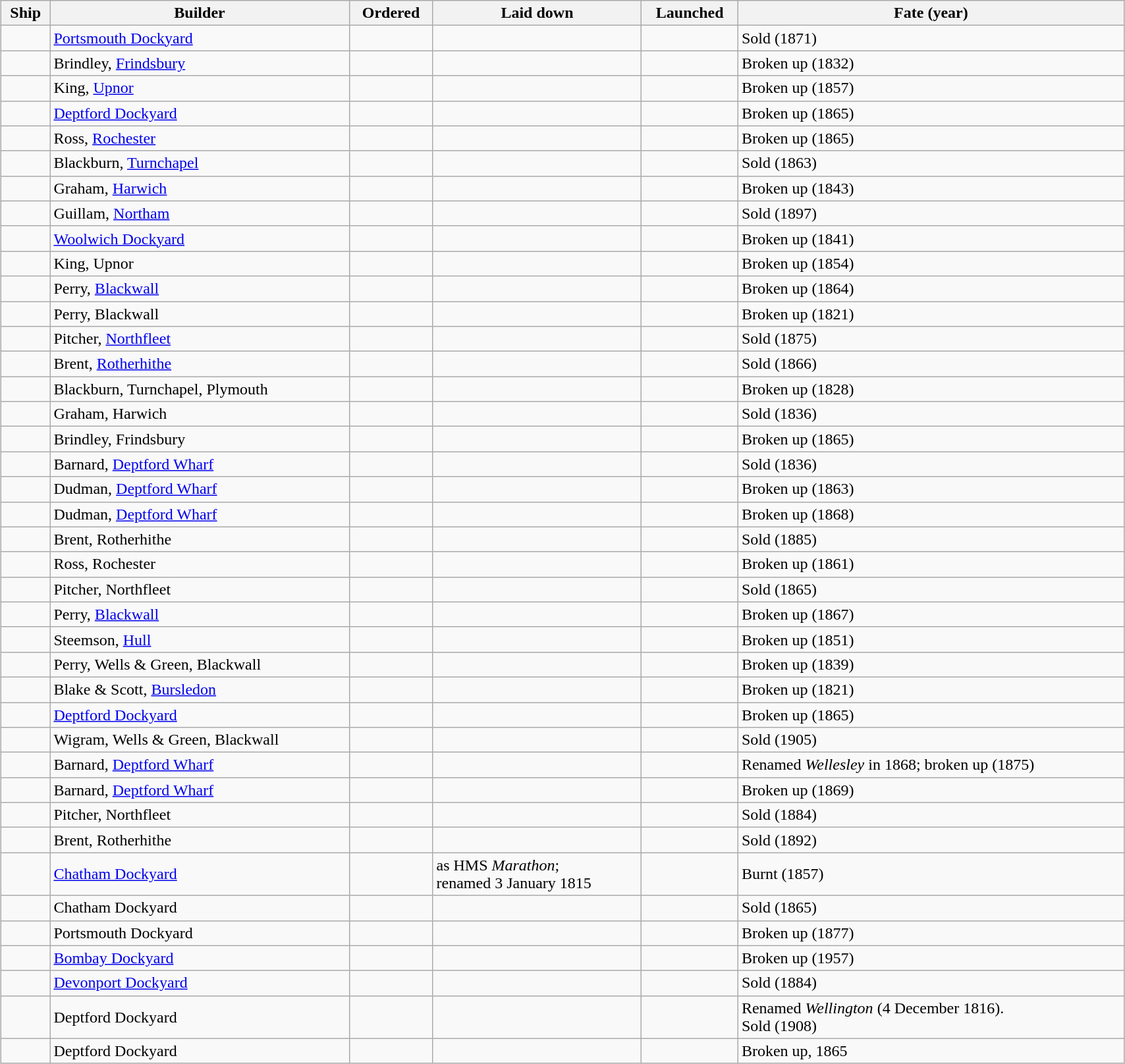<table class="wikitable sortable pretty" style="margin: 0 auto; min-width: 90%;">
<tr>
<th>Ship</th>
<th>Builder</th>
<th>Ordered</th>
<th>Laid down</th>
<th>Launched</th>
<th class="unsortable">Fate (year)</th>
</tr>
<tr>
<td></td>
<td><a href='#'>Portsmouth Dockyard</a></td>
<td></td>
<td></td>
<td></td>
<td>Sold (1871)</td>
</tr>
<tr>
<td></td>
<td>Brindley, <a href='#'>Frindsbury</a></td>
<td></td>
<td></td>
<td></td>
<td>Broken up (1832)</td>
</tr>
<tr>
<td></td>
<td>King, <a href='#'>Upnor</a></td>
<td></td>
<td></td>
<td></td>
<td>Broken up (1857)</td>
</tr>
<tr>
<td></td>
<td><a href='#'>Deptford Dockyard</a></td>
<td></td>
<td></td>
<td></td>
<td>Broken up (1865)</td>
</tr>
<tr>
<td></td>
<td>Ross, <a href='#'>Rochester</a></td>
<td></td>
<td></td>
<td></td>
<td>Broken up (1865)</td>
</tr>
<tr>
<td></td>
<td>Blackburn, <a href='#'>Turnchapel</a></td>
<td></td>
<td></td>
<td></td>
<td>Sold (1863)</td>
</tr>
<tr>
<td></td>
<td>Graham, <a href='#'>Harwich</a></td>
<td></td>
<td></td>
<td></td>
<td>Broken up (1843)</td>
</tr>
<tr>
<td></td>
<td>Guillam, <a href='#'>Northam</a></td>
<td></td>
<td></td>
<td></td>
<td>Sold (1897)</td>
</tr>
<tr>
<td></td>
<td><a href='#'>Woolwich Dockyard</a></td>
<td></td>
<td></td>
<td></td>
<td>Broken up (1841)</td>
</tr>
<tr>
<td></td>
<td>King, Upnor</td>
<td></td>
<td></td>
<td></td>
<td>Broken up (1854)</td>
</tr>
<tr>
<td></td>
<td>Perry, <a href='#'>Blackwall</a></td>
<td></td>
<td></td>
<td></td>
<td>Broken up (1864)</td>
</tr>
<tr>
<td></td>
<td>Perry, Blackwall</td>
<td></td>
<td></td>
<td></td>
<td>Broken up (1821)</td>
</tr>
<tr>
<td></td>
<td>Pitcher, <a href='#'>Northfleet</a></td>
<td></td>
<td></td>
<td></td>
<td>Sold (1875)</td>
</tr>
<tr>
<td></td>
<td>Brent, <a href='#'>Rotherhithe</a></td>
<td></td>
<td></td>
<td></td>
<td>Sold (1866)</td>
</tr>
<tr>
<td></td>
<td>Blackburn, Turnchapel, Plymouth</td>
<td></td>
<td></td>
<td></td>
<td>Broken up (1828)</td>
</tr>
<tr>
<td></td>
<td>Graham, Harwich</td>
<td></td>
<td></td>
<td></td>
<td>Sold (1836)</td>
</tr>
<tr>
<td></td>
<td>Brindley, Frindsbury</td>
<td></td>
<td></td>
<td></td>
<td>Broken up (1865)</td>
</tr>
<tr>
<td></td>
<td>Barnard, <a href='#'>Deptford Wharf</a></td>
<td></td>
<td></td>
<td></td>
<td>Sold (1836)</td>
</tr>
<tr>
<td></td>
<td>Dudman, <a href='#'>Deptford Wharf</a></td>
<td></td>
<td></td>
<td></td>
<td>Broken up (1863)</td>
</tr>
<tr>
<td></td>
<td>Dudman, <a href='#'>Deptford Wharf</a></td>
<td></td>
<td></td>
<td></td>
<td>Broken up (1868)</td>
</tr>
<tr>
<td></td>
<td>Brent, Rotherhithe</td>
<td></td>
<td></td>
<td></td>
<td>Sold (1885)</td>
</tr>
<tr>
<td></td>
<td>Ross, Rochester</td>
<td></td>
<td></td>
<td></td>
<td>Broken up (1861)</td>
</tr>
<tr>
<td></td>
<td>Pitcher, Northfleet</td>
<td></td>
<td></td>
<td></td>
<td>Sold (1865)</td>
</tr>
<tr>
<td></td>
<td>Perry, <a href='#'>Blackwall</a></td>
<td></td>
<td></td>
<td></td>
<td>Broken up (1867)</td>
</tr>
<tr>
<td></td>
<td>Steemson, <a href='#'>Hull</a></td>
<td></td>
<td></td>
<td></td>
<td>Broken up (1851)</td>
</tr>
<tr>
<td></td>
<td>Perry, Wells & Green, Blackwall</td>
<td></td>
<td></td>
<td></td>
<td>Broken up (1839)</td>
</tr>
<tr>
<td></td>
<td>Blake & Scott, <a href='#'>Bursledon</a></td>
<td></td>
<td></td>
<td></td>
<td>Broken up (1821)</td>
</tr>
<tr>
<td></td>
<td><a href='#'>Deptford Dockyard</a></td>
<td></td>
<td></td>
<td></td>
<td>Broken up (1865)</td>
</tr>
<tr>
<td></td>
<td>Wigram, Wells & Green, Blackwall</td>
<td></td>
<td></td>
<td></td>
<td>Sold (1905)</td>
</tr>
<tr>
<td></td>
<td>Barnard, <a href='#'>Deptford Wharf</a></td>
<td></td>
<td></td>
<td></td>
<td>Renamed <em>Wellesley</em> in 1868; broken up (1875)</td>
</tr>
<tr>
<td></td>
<td>Barnard, <a href='#'>Deptford Wharf</a></td>
<td></td>
<td></td>
<td></td>
<td>Broken up (1869)</td>
</tr>
<tr>
<td></td>
<td>Pitcher, Northfleet</td>
<td></td>
<td></td>
<td></td>
<td>Sold (1884)</td>
</tr>
<tr>
<td></td>
<td>Brent, Rotherhithe</td>
<td></td>
<td></td>
<td></td>
<td>Sold (1892)</td>
</tr>
<tr>
<td></td>
<td><a href='#'>Chatham Dockyard</a></td>
<td></td>
<td> as HMS <em>Marathon</em>;<br> renamed 3 January 1815</td>
<td></td>
<td>Burnt (1857)</td>
</tr>
<tr>
<td></td>
<td>Chatham Dockyard</td>
<td></td>
<td></td>
<td></td>
<td>Sold (1865)</td>
</tr>
<tr>
<td></td>
<td>Portsmouth Dockyard</td>
<td></td>
<td></td>
<td></td>
<td>Broken up (1877)</td>
</tr>
<tr>
<td></td>
<td><a href='#'>Bombay Dockyard</a></td>
<td></td>
<td></td>
<td></td>
<td>Broken up (1957)</td>
</tr>
<tr>
<td></td>
<td><a href='#'>Devonport Dockyard</a></td>
<td></td>
<td></td>
<td></td>
<td>Sold (1884)</td>
</tr>
<tr>
<td></td>
<td>Deptford Dockyard</td>
<td></td>
<td></td>
<td></td>
<td>Renamed <em>Wellington</em> (4 December 1816).<br>Sold (1908)</td>
</tr>
<tr>
<td></td>
<td>Deptford Dockyard</td>
<td></td>
<td></td>
<td></td>
<td>Broken up, 1865</td>
</tr>
</table>
